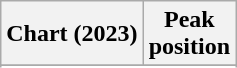<table class="wikitable sortable plainrowheaders" style="text-align:center;">
<tr>
<th scope="col">Chart (2023)</th>
<th scope="col">Peak<br>position</th>
</tr>
<tr>
</tr>
<tr>
</tr>
<tr>
</tr>
</table>
